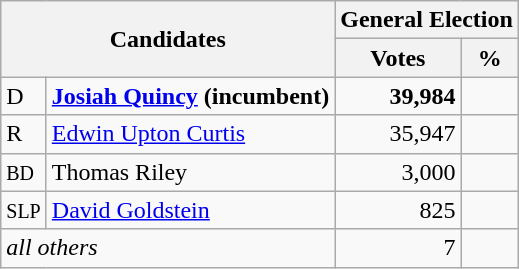<table class=wikitable>
<tr>
<th colspan=2 rowspan=2><strong>Candidates</strong></th>
<th colspan=2><strong>General Election</strong></th>
</tr>
<tr>
<th>Votes</th>
<th>%</th>
</tr>
<tr>
<td>D</td>
<td><strong><a href='#'>Josiah Quincy</a> (incumbent)</strong></td>
<td align="right"><strong>39,984</strong></td>
<td align="right"><strong></strong></td>
</tr>
<tr>
<td>R</td>
<td><a href='#'>Edwin Upton Curtis</a></td>
<td align="right">35,947</td>
<td align="right"></td>
</tr>
<tr>
<td><small>BD</small></td>
<td>Thomas Riley</td>
<td align="right">3,000</td>
<td align="right"></td>
</tr>
<tr>
<td><small>SLP</small></td>
<td><a href='#'>David Goldstein</a></td>
<td align="right">825</td>
<td align="right"></td>
</tr>
<tr>
<td colspan=2><em>all others</em></td>
<td align="right">7</td>
<td align="right"></td>
</tr>
</table>
